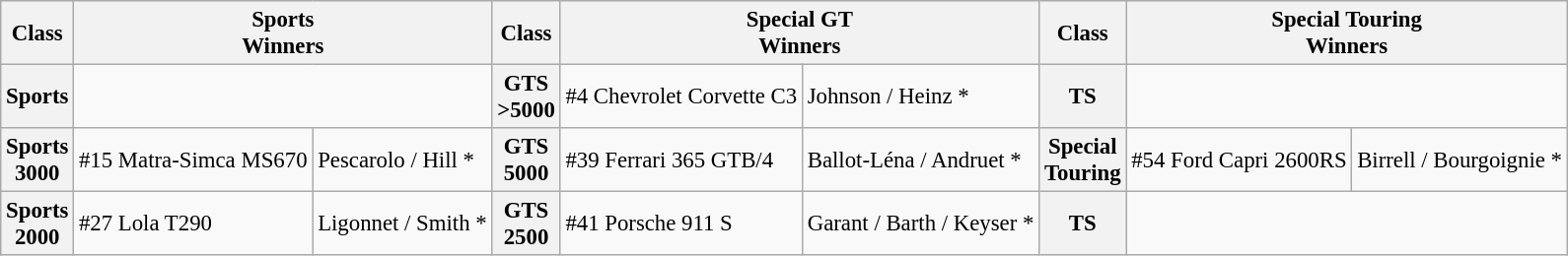<table class="wikitable" style="font-size: 95%">
<tr>
<th>Class</th>
<th colspan=2>Sports<br>Winners</th>
<th>Class</th>
<th colspan=2>Special GT<br>Winners</th>
<th>Class</th>
<th colspan=2>Special Touring<br>Winners</th>
</tr>
<tr>
<th>Sports</th>
<td colspan=2></td>
<th>GTS<br> >5000</th>
<td>#4 Chevrolet Corvette C3</td>
<td>Johnson / Heinz *</td>
<th>TS</th>
<td colspan=2></td>
</tr>
<tr>
<th>Sports<br> 3000</th>
<td>#15 Matra-Simca MS670</td>
<td>Pescarolo / Hill *</td>
<th>GTS<br> 5000</th>
<td>#39 Ferrari 365 GTB/4</td>
<td>Ballot-Léna / Andruet *</td>
<th>Special<br>Touring</th>
<td>#54 Ford Capri 2600RS</td>
<td>Birrell / Bourgoignie *</td>
</tr>
<tr>
<th>Sports<br> 2000</th>
<td>#27 Lola T290</td>
<td>Ligonnet / Smith *</td>
<th>GTS <br> 2500</th>
<td>#41 Porsche 911 S</td>
<td>Garant / Barth / Keyser *</td>
<th>TS</th>
<td colspan=2></td>
</tr>
</table>
